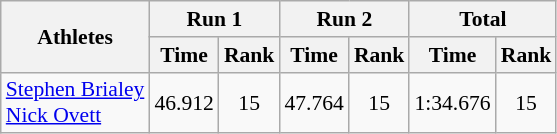<table class="wikitable" border="1" style="font-size:90%">
<tr>
<th rowspan="2">Athletes</th>
<th colspan="2">Run 1</th>
<th colspan="2">Run 2</th>
<th colspan="2">Total</th>
</tr>
<tr>
<th>Time</th>
<th>Rank</th>
<th>Time</th>
<th>Rank</th>
<th>Time</th>
<th>Rank</th>
</tr>
<tr>
<td><a href='#'>Stephen Brialey</a><br><a href='#'>Nick Ovett</a></td>
<td align="center">46.912</td>
<td align="center">15</td>
<td align="center">47.764</td>
<td align="center">15</td>
<td align="center">1:34.676</td>
<td align="center">15</td>
</tr>
</table>
